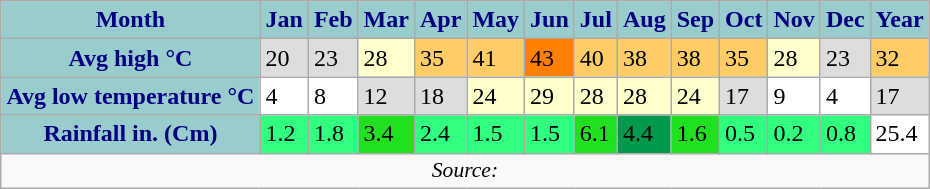<table class="wikitable" style="margin: 1em auto;">
<tr>
<th style="background: #99CCCC; color: #000080" height="17">Month</th>
<th style="background: #99CCCC; color:#000080;">Jan</th>
<th style="background: #99CCCC; color:#000080;">Feb</th>
<th style="background: #99CCCC; color:#000080;">Mar</th>
<th style="background: #99CCCC; color:#000080;">Apr</th>
<th style="background: #99CCCC; color:#000080;">May</th>
<th style="background: #99CCCC; color:#000080;">Jun</th>
<th style="background: #99CCCC; color:#000080;">Jul</th>
<th style="background: #99CCCC; color:#000080;">Aug</th>
<th style="background: #99CCCC; color:#000080;">Sep</th>
<th style="background: #99CCCC; color:#000080;">Oct</th>
<th style="background: #99CCCC; color:#000080;">Nov</th>
<th style="background: #99CCCC; color:#000080;">Dec</th>
<th style="background: #99CCCC; color:#000080;">Year</th>
</tr>
<tr>
<th style="background: #99CCCC; color:#000080;">Avg high °C</th>
<td style="background: #DDDDDD; color:#000000;">20</td>
<td style="background: #DDDDDD; color:#000000;">23</td>
<td style="background: #FFFFCC; color:#000000;">28</td>
<td style="background: #FFCC66; color:#000000;">35</td>
<td style="background: #FFCC66; color:#000000;">41</td>
<td style="background: #FF8000; color:#000000;">43</td>
<td style="background: #FFCC66; color:#000000;">40</td>
<td style="background: #FFCC66; color:#000000;">38</td>
<td style="background: #FFCC66; color:#000000;">38</td>
<td style="background: #FFCC66; color:#000000;">35</td>
<td style="background: #FFFFCC; color:#000000;">28</td>
<td style="background: #DDDDDD; color:#000000;">23</td>
<td style="background: #FFCC66; color:#000000;">32</td>
</tr>
<tr>
<th style="background: #99CCCC; color:#000080;" height="16;">Avg low temperature °C</th>
<td style="background: #FFFFFF; color: black;">4</td>
<td style="background: #FFFFFF; color: black;">8</td>
<td style="background: #DDDDDD; color: black;">12</td>
<td style="background: #DDDDDD; color: black;">18</td>
<td style="background: #FFFFCC; color: black;">24</td>
<td style="background: #FFFFCC; color: black;">29</td>
<td style="background: #FFFFCC; color: black;">28</td>
<td style="background: #FFFFCC; color: black;">28</td>
<td style="background: #FFFFCC; color: black;">24</td>
<td style="background: #DDDDDD; color: black;">17</td>
<td style="background: #FFFFFF; color: black;">9</td>
<td style="background: #FFFFFF; color: black;">4</td>
<td style="background: #DDDDDD; color: black;">17</td>
</tr>
<tr>
<th style="background: #99CCCC; color:#000080;">Rainfall in. (Cm)</th>
<td style="background: #30FF80;">1.2</td>
<td style="background: #30FF80;">1.8</td>
<td style="background: #20E020;">3.4</td>
<td style="background: #30FF80;">2.4</td>
<td style="background: #30FF80;">1.5</td>
<td style="background: #30FF80;">1.5</td>
<td style="background: #20E020;">6.1</td>
<td style="background: #00994D;">4.4</td>
<td style="background: #20E020;">1.6</td>
<td style="background: #30FF80;">0.5</td>
<td style="background: #30FF80;">0.2</td>
<td style="background: #30FF80;">0.8</td>
<td style="background: #FFFFFF;">25.4</td>
</tr>
<tr>
<td colspan="14" style="text-align:center;font-size:90%;"><em>Source: </em></td>
</tr>
</table>
